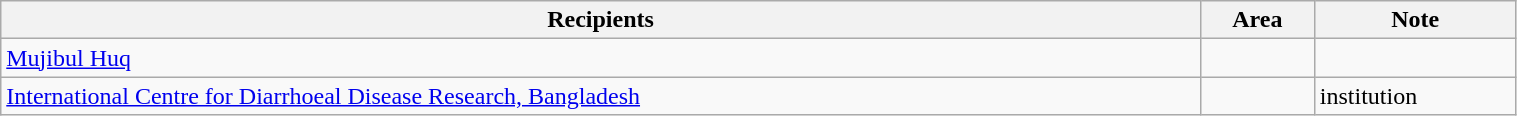<table class="wikitable" style="width:80%;">
<tr>
<th>Recipients</th>
<th>Area</th>
<th>Note</th>
</tr>
<tr>
<td><a href='#'>Mujibul Huq</a></td>
<td></td>
<td></td>
</tr>
<tr>
<td><a href='#'>International Centre for Diarrhoeal Disease Research, Bangladesh</a></td>
<td></td>
<td>institution</td>
</tr>
</table>
